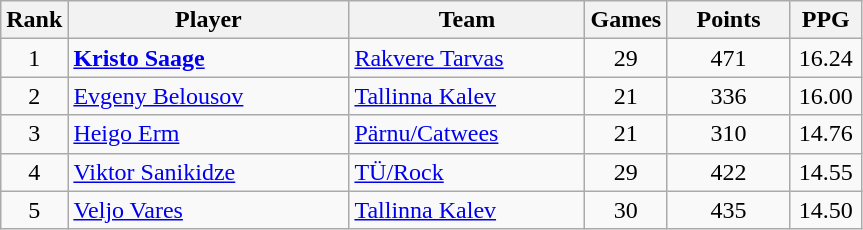<table | class="wikitable sortable" style="text-align: center;">
<tr>
<th>Rank</th>
<th width=180>Player</th>
<th width=150>Team</th>
<th>Games</th>
<th width=75>Points</th>
<th width=40>PPG</th>
</tr>
<tr>
<td>1</td>
<td align="left"> <strong><a href='#'>Kristo Saage</a></strong></td>
<td align="left"><a href='#'>Rakvere Tarvas</a></td>
<td>29</td>
<td>471</td>
<td>16.24</td>
</tr>
<tr>
<td>2</td>
<td align="left"> <a href='#'>Evgeny Belousov</a></td>
<td align="left"><a href='#'>Tallinna Kalev</a></td>
<td>21</td>
<td>336</td>
<td>16.00</td>
</tr>
<tr>
<td>3</td>
<td align="left"> <a href='#'>Heigo Erm</a></td>
<td align="left"><a href='#'>Pärnu/Catwees</a></td>
<td>21</td>
<td>310</td>
<td>14.76</td>
</tr>
<tr>
<td>4</td>
<td align="left"> <a href='#'>Viktor Sanikidze</a></td>
<td align="left"><a href='#'>TÜ/Rock</a></td>
<td>29</td>
<td>422</td>
<td>14.55</td>
</tr>
<tr>
<td>5</td>
<td align="left"> <a href='#'>Veljo Vares</a></td>
<td align="left"><a href='#'>Tallinna Kalev</a></td>
<td>30</td>
<td>435</td>
<td>14.50</td>
</tr>
</table>
